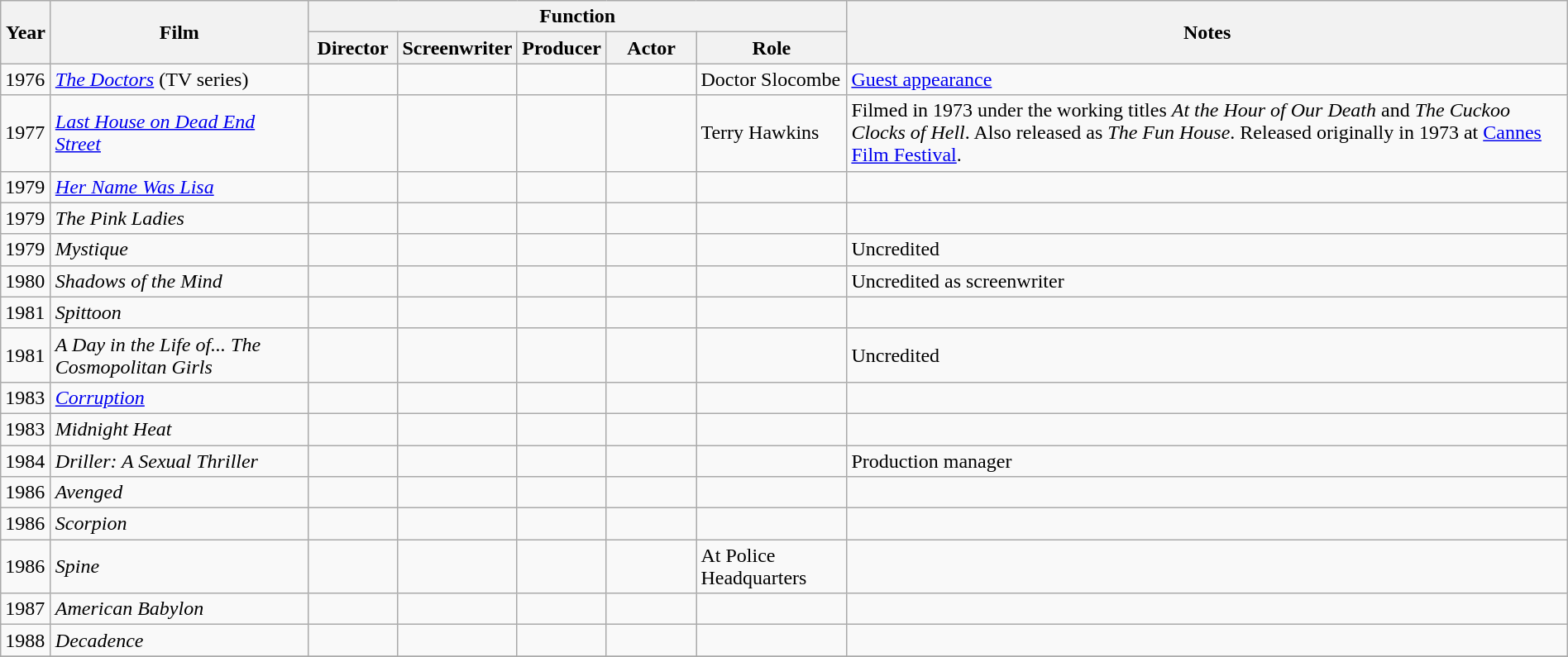<table class="wikitable" style="margin-right: 0;">
<tr>
<th rowspan="2" style="width:33px;">Year</th>
<th rowspan="2" style="width:200px;">Film</th>
<th colspan="5">Function</th>
<th rowspan="2">Notes</th>
</tr>
<tr>
<th style="width:65px;">Director</th>
<th style="width:65px;">Screenwriter</th>
<th style="width:65px;">Producer</th>
<th style="width:65px;">Actor</th>
<th>Role</th>
</tr>
<tr>
<td>1976</td>
<td><em><a href='#'>The Doctors</a></em> (TV series)</td>
<td></td>
<td></td>
<td></td>
<td></td>
<td>Doctor Slocombe</td>
<td><a href='#'>Guest appearance</a></td>
</tr>
<tr>
<td>1977</td>
<td><em><a href='#'>Last House on Dead End Street</a></em></td>
<td></td>
<td></td>
<td></td>
<td></td>
<td>Terry Hawkins</td>
<td>Filmed in 1973 under the working titles <em>At the Hour of Our Death</em> and <em>The Cuckoo Clocks of Hell</em>. Also released as <em>The Fun House</em>. Released originally in 1973 at <a href='#'>Cannes Film Festival</a>.</td>
</tr>
<tr>
<td>1979</td>
<td><a href='#'><em>Her Name Was Lisa</em></a></td>
<td></td>
<td></td>
<td></td>
<td></td>
<td></td>
<td></td>
</tr>
<tr>
<td>1979</td>
<td><em>The Pink Ladies</em></td>
<td></td>
<td></td>
<td></td>
<td></td>
<td></td>
<td></td>
</tr>
<tr>
<td>1979</td>
<td><em>Mystique</em></td>
<td></td>
<td></td>
<td></td>
<td></td>
<td></td>
<td>Uncredited</td>
</tr>
<tr>
<td>1980</td>
<td><em>Shadows of the Mind</em></td>
<td></td>
<td></td>
<td></td>
<td></td>
<td></td>
<td>Uncredited as screenwriter</td>
</tr>
<tr>
<td>1981</td>
<td><em>Spittoon</em></td>
<td></td>
<td></td>
<td></td>
<td></td>
<td></td>
<td></td>
</tr>
<tr>
<td>1981</td>
<td><em>A Day in the Life of... The Cosmopolitan Girls</em></td>
<td></td>
<td></td>
<td></td>
<td></td>
<td></td>
<td>Uncredited</td>
</tr>
<tr>
<td>1983</td>
<td><em><a href='#'>Corruption</a></em></td>
<td></td>
<td></td>
<td></td>
<td></td>
<td></td>
<td></td>
</tr>
<tr>
<td>1983</td>
<td><em>Midnight Heat</em></td>
<td></td>
<td></td>
<td></td>
<td></td>
<td></td>
<td></td>
</tr>
<tr>
<td>1984</td>
<td><em>Driller: A Sexual Thriller</em></td>
<td></td>
<td></td>
<td></td>
<td></td>
<td></td>
<td>Production manager</td>
</tr>
<tr>
<td>1986</td>
<td><em>Avenged</em></td>
<td></td>
<td></td>
<td></td>
<td></td>
<td></td>
<td></td>
</tr>
<tr>
<td>1986</td>
<td><em>Scorpion</em></td>
<td></td>
<td></td>
<td></td>
<td></td>
<td></td>
<td></td>
</tr>
<tr>
<td>1986</td>
<td><em>Spine</em></td>
<td></td>
<td></td>
<td></td>
<td></td>
<td>At Police Headquarters</td>
<td></td>
</tr>
<tr>
<td>1987</td>
<td><em>American Babylon</em></td>
<td></td>
<td></td>
<td></td>
<td></td>
<td></td>
<td></td>
</tr>
<tr>
<td>1988</td>
<td><em>Decadence</em></td>
<td></td>
<td></td>
<td></td>
<td></td>
<td></td>
<td></td>
</tr>
<tr>
</tr>
</table>
